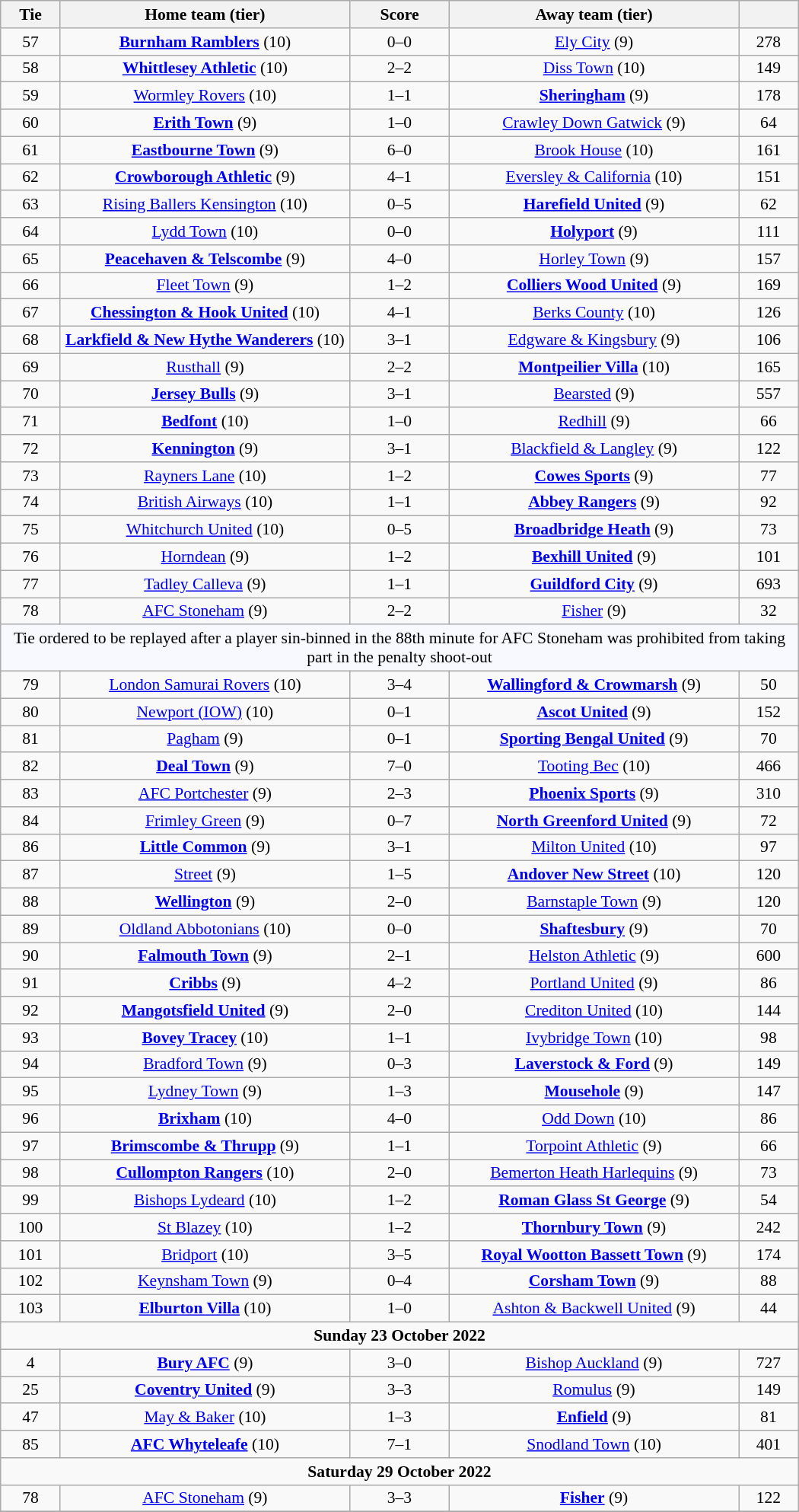<table class="wikitable" style="width:700px;text-align:center;font-size:90%">
<tr>
<th scope="col" style="width: 7.50%">Tie</th>
<th scope="col" style="width:36.25%">Home team (tier)</th>
<th scope="col" style="width:12.50%">Score</th>
<th scope="col" style="width:36.25%">Away team (tier)</th>
<th scope="col" style="width: 7.50%"></th>
</tr>
<tr>
<td>57</td>
<td><strong><a href='#'>Burnham Ramblers</a></strong> (10)</td>
<td>0–0 </td>
<td><a href='#'>Ely City</a> (9)</td>
<td>278</td>
</tr>
<tr>
<td>58</td>
<td><strong><a href='#'>Whittlesey Athletic</a></strong> (10)</td>
<td>2–2 </td>
<td><a href='#'>Diss Town</a> (10)</td>
<td>149</td>
</tr>
<tr>
<td>59</td>
<td><a href='#'>Wormley Rovers</a> (10)</td>
<td>1–1 </td>
<td><strong><a href='#'>Sheringham</a></strong> (9)</td>
<td>178</td>
</tr>
<tr>
<td>60</td>
<td><strong><a href='#'>Erith Town</a></strong> (9)</td>
<td>1–0</td>
<td><a href='#'>Crawley Down Gatwick</a> (9)</td>
<td>64</td>
</tr>
<tr>
<td>61</td>
<td><strong><a href='#'>Eastbourne Town</a></strong> (9)</td>
<td>6–0</td>
<td><a href='#'>Brook House</a> (10)</td>
<td>161</td>
</tr>
<tr>
<td>62</td>
<td><strong><a href='#'>Crowborough Athletic</a></strong> (9)</td>
<td>4–1</td>
<td><a href='#'>Eversley & California</a> (10)</td>
<td>151</td>
</tr>
<tr>
<td>63</td>
<td><a href='#'>Rising Ballers Kensington</a> (10)</td>
<td>0–5</td>
<td><strong><a href='#'>Harefield United</a></strong> (9)</td>
<td>62</td>
</tr>
<tr>
<td>64</td>
<td><a href='#'>Lydd Town</a> (10)</td>
<td>0–0 </td>
<td><strong><a href='#'>Holyport</a></strong> (9)</td>
<td>111</td>
</tr>
<tr>
<td>65</td>
<td><strong><a href='#'>Peacehaven & Telscombe</a></strong> (9)</td>
<td>4–0</td>
<td><a href='#'>Horley Town</a> (9)</td>
<td>157</td>
</tr>
<tr>
<td>66</td>
<td><a href='#'>Fleet Town</a> (9)</td>
<td>1–2</td>
<td><strong><a href='#'>Colliers Wood United</a></strong> (9)</td>
<td>169</td>
</tr>
<tr>
<td>67</td>
<td><strong><a href='#'>Chessington & Hook United</a></strong> (10)</td>
<td>4–1</td>
<td><a href='#'>Berks County</a> (10)</td>
<td>126</td>
</tr>
<tr>
<td>68</td>
<td><strong><a href='#'>Larkfield & New Hythe Wanderers</a></strong> (10)</td>
<td>3–1</td>
<td><a href='#'>Edgware & Kingsbury</a> (9)</td>
<td>106</td>
</tr>
<tr>
<td>69</td>
<td><a href='#'>Rusthall</a> (9)</td>
<td>2–2 </td>
<td><strong><a href='#'>Montpeilier Villa</a></strong> (10)</td>
<td>165</td>
</tr>
<tr>
<td>70</td>
<td><strong><a href='#'>Jersey Bulls</a></strong> (9)</td>
<td>3–1</td>
<td><a href='#'>Bearsted</a> (9)</td>
<td>557</td>
</tr>
<tr>
<td>71</td>
<td><strong><a href='#'>Bedfont</a></strong> (10)</td>
<td>1–0</td>
<td><a href='#'>Redhill</a> (9)</td>
<td>66</td>
</tr>
<tr>
<td>72</td>
<td><strong><a href='#'>Kennington</a></strong> (9)</td>
<td>3–1</td>
<td><a href='#'>Blackfield & Langley</a> (9)</td>
<td>122</td>
</tr>
<tr>
<td>73</td>
<td><a href='#'>Rayners Lane</a> (10)</td>
<td>1–2</td>
<td><strong><a href='#'>Cowes Sports</a></strong> (9)</td>
<td>77</td>
</tr>
<tr>
<td>74</td>
<td><a href='#'>British Airways</a> (10)</td>
<td>1–1 </td>
<td><strong><a href='#'>Abbey Rangers</a></strong> (9)</td>
<td>92</td>
</tr>
<tr>
<td>75</td>
<td><a href='#'>Whitchurch United</a> (10)</td>
<td>0–5</td>
<td><strong><a href='#'>Broadbridge Heath</a></strong> (9)</td>
<td>73</td>
</tr>
<tr>
<td>76</td>
<td><a href='#'>Horndean</a> (9)</td>
<td>1–2</td>
<td><strong><a href='#'>Bexhill United</a></strong> (9)</td>
<td>101</td>
</tr>
<tr>
<td>77</td>
<td><a href='#'>Tadley Calleva</a> (9)</td>
<td>1–1 </td>
<td><strong><a href='#'>Guildford City</a></strong> (9)</td>
<td>693</td>
</tr>
<tr>
<td>78</td>
<td><a href='#'>AFC Stoneham</a> (9)</td>
<td>2–2 </td>
<td><a href='#'>Fisher</a> (9)</td>
<td>32</td>
</tr>
<tr>
<td colspan="5" style="background:GhostWhite;height:20px;text-align:center">Tie ordered to be replayed after a player sin-binned in the 88th minute for AFC Stoneham was prohibited from taking part in the penalty shoot-out</td>
</tr>
<tr>
<td>79</td>
<td><a href='#'>London Samurai Rovers</a> (10)</td>
<td>3–4</td>
<td><strong><a href='#'>Wallingford & Crowmarsh</a></strong> (9)</td>
<td>50</td>
</tr>
<tr>
<td>80</td>
<td><a href='#'>Newport (IOW)</a> (10)</td>
<td>0–1</td>
<td><strong><a href='#'>Ascot United</a></strong> (9)</td>
<td>152</td>
</tr>
<tr>
<td>81</td>
<td><a href='#'>Pagham</a> (9)</td>
<td>0–1</td>
<td><strong><a href='#'>Sporting Bengal United</a></strong> (9)</td>
<td>70</td>
</tr>
<tr>
<td>82</td>
<td><strong><a href='#'>Deal Town</a></strong> (9)</td>
<td>7–0</td>
<td><a href='#'>Tooting Bec</a> (10)</td>
<td>466</td>
</tr>
<tr>
<td>83</td>
<td><a href='#'>AFC Portchester</a> (9)</td>
<td>2–3</td>
<td><strong><a href='#'>Phoenix Sports</a></strong> (9)</td>
<td>310</td>
</tr>
<tr>
<td>84</td>
<td><a href='#'>Frimley Green</a> (9)</td>
<td>0–7</td>
<td><strong><a href='#'>North Greenford United</a></strong> (9)</td>
<td>72</td>
</tr>
<tr>
<td>86</td>
<td><strong><a href='#'>Little Common</a></strong> (9)</td>
<td>3–1</td>
<td><a href='#'>Milton United</a> (10)</td>
<td>97</td>
</tr>
<tr>
<td>87</td>
<td><a href='#'>Street</a> (9)</td>
<td>1–5</td>
<td><strong><a href='#'>Andover New Street</a></strong> (10)</td>
<td>120</td>
</tr>
<tr>
<td>88</td>
<td><strong><a href='#'>Wellington</a></strong> (9)</td>
<td>2–0</td>
<td><a href='#'>Barnstaple Town</a> (9)</td>
<td>120</td>
</tr>
<tr>
<td>89</td>
<td><a href='#'>Oldland Abbotonians</a> (10)</td>
<td>0–0 </td>
<td><strong><a href='#'>Shaftesbury</a></strong> (9)</td>
<td>70</td>
</tr>
<tr>
<td>90</td>
<td><strong><a href='#'>Falmouth Town</a></strong> (9)</td>
<td>2–1</td>
<td><a href='#'>Helston Athletic</a> (9)</td>
<td>600</td>
</tr>
<tr>
<td>91</td>
<td><strong><a href='#'>Cribbs</a></strong> (9)</td>
<td>4–2</td>
<td><a href='#'>Portland United</a> (9)</td>
<td>86</td>
</tr>
<tr>
<td>92</td>
<td><strong><a href='#'>Mangotsfield United</a></strong> (9)</td>
<td>2–0</td>
<td><a href='#'>Crediton United</a> (10)</td>
<td>144</td>
</tr>
<tr>
<td>93</td>
<td><strong><a href='#'>Bovey Tracey</a></strong> (10)</td>
<td>1–1 </td>
<td><a href='#'>Ivybridge Town</a> (10)</td>
<td>98</td>
</tr>
<tr>
<td>94</td>
<td><a href='#'>Bradford Town</a> (9)</td>
<td>0–3</td>
<td><strong><a href='#'>Laverstock & Ford</a></strong> (9)</td>
<td>149</td>
</tr>
<tr>
<td>95</td>
<td><a href='#'>Lydney Town</a> (9)</td>
<td>1–3</td>
<td><strong><a href='#'>Mousehole</a></strong> (9)</td>
<td>147</td>
</tr>
<tr>
<td>96</td>
<td><strong><a href='#'>Brixham</a></strong> (10)</td>
<td>4–0</td>
<td><a href='#'>Odd Down</a> (10)</td>
<td>86</td>
</tr>
<tr>
<td>97</td>
<td><strong><a href='#'>Brimscombe & Thrupp</a></strong> (9)</td>
<td>1–1 </td>
<td><a href='#'>Torpoint Athletic</a> (9)</td>
<td>66</td>
</tr>
<tr>
<td>98</td>
<td><strong><a href='#'>Cullompton Rangers</a></strong> (10)</td>
<td>2–0</td>
<td><a href='#'>Bemerton Heath Harlequins</a> (9)</td>
<td>73</td>
</tr>
<tr>
<td>99</td>
<td><a href='#'>Bishops Lydeard</a> (10)</td>
<td>1–2</td>
<td><strong><a href='#'>Roman Glass St George</a></strong> (9)</td>
<td>54</td>
</tr>
<tr>
<td>100</td>
<td><a href='#'>St Blazey</a> (10)</td>
<td>1–2</td>
<td><strong><a href='#'>Thornbury Town</a></strong> (9)</td>
<td>242</td>
</tr>
<tr>
<td>101</td>
<td><a href='#'>Bridport</a> (10)</td>
<td>3–5</td>
<td><strong><a href='#'>Royal Wootton Bassett Town</a></strong> (9)</td>
<td>174</td>
</tr>
<tr>
<td>102</td>
<td><a href='#'>Keynsham Town</a> (9)</td>
<td>0–4</td>
<td><strong><a href='#'>Corsham Town</a></strong> (9)</td>
<td>88</td>
</tr>
<tr>
<td>103</td>
<td><strong><a href='#'>Elburton Villa</a></strong> (10)</td>
<td>1–0</td>
<td><a href='#'>Ashton & Backwell United</a> (9)</td>
<td>44</td>
</tr>
<tr>
<td colspan="5"><strong>Sunday 23 October 2022</strong></td>
</tr>
<tr>
<td>4</td>
<td><strong><a href='#'>Bury AFC</a></strong> (9)</td>
<td>3–0</td>
<td><a href='#'>Bishop Auckland</a> (9)</td>
<td>727</td>
</tr>
<tr>
<td>25</td>
<td><strong><a href='#'>Coventry United</a></strong> (9)</td>
<td>3–3 </td>
<td><a href='#'>Romulus</a> (9)</td>
<td>149</td>
</tr>
<tr>
<td>47</td>
<td><a href='#'>May & Baker</a> (10)</td>
<td>1–3</td>
<td><strong><a href='#'>Enfield</a></strong> (9)</td>
<td>81</td>
</tr>
<tr>
<td>85</td>
<td><strong><a href='#'>AFC Whyteleafe</a></strong> (10)</td>
<td>7–1</td>
<td><a href='#'>Snodland Town</a> (10)</td>
<td>401</td>
</tr>
<tr>
<td colspan="5"><strong>Saturday 29 October 2022</strong></td>
</tr>
<tr>
<td>78</td>
<td><a href='#'>AFC Stoneham</a> (9)</td>
<td>3–3 </td>
<td><strong><a href='#'>Fisher</a></strong> (9)</td>
<td>122</td>
</tr>
<tr>
</tr>
</table>
